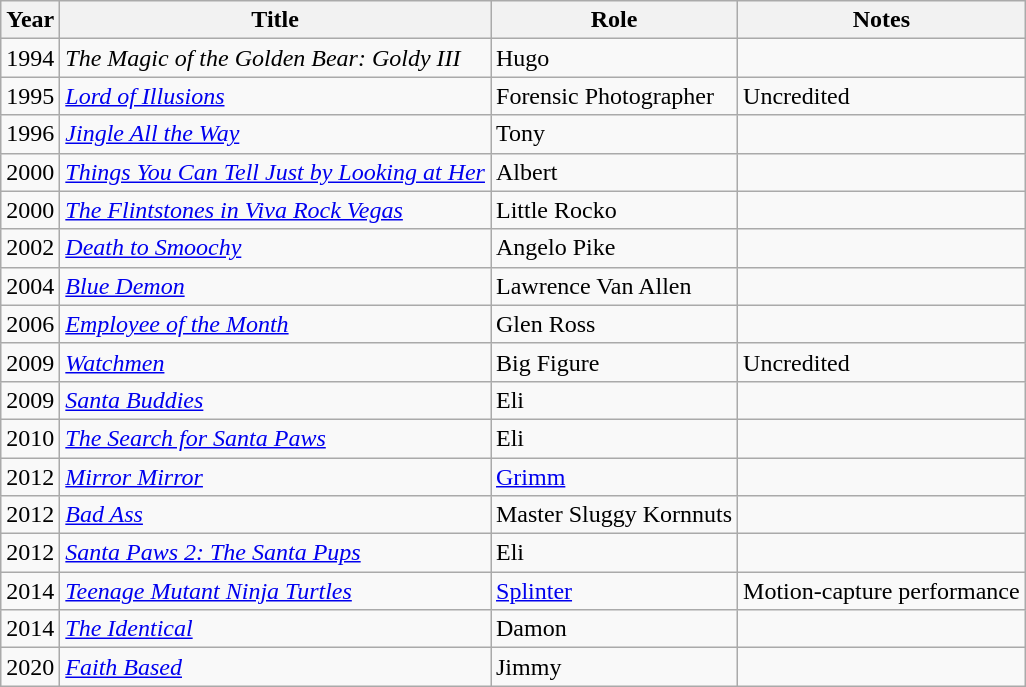<table class="wikitable sortable">
<tr>
<th>Year</th>
<th>Title</th>
<th>Role</th>
<th class="unsortable">Notes</th>
</tr>
<tr>
<td>1994</td>
<td><em>The Magic of the Golden Bear: Goldy III</em></td>
<td>Hugo</td>
<td></td>
</tr>
<tr>
<td>1995</td>
<td><em><a href='#'>Lord of Illusions</a></em></td>
<td>Forensic Photographer</td>
<td>Uncredited</td>
</tr>
<tr>
<td>1996</td>
<td><em><a href='#'>Jingle All the Way</a></em></td>
<td>Tony</td>
<td></td>
</tr>
<tr>
<td>2000</td>
<td><em><a href='#'>Things You Can Tell Just by Looking at Her</a></em></td>
<td>Albert</td>
<td></td>
</tr>
<tr>
<td>2000</td>
<td><em><a href='#'>The Flintstones in Viva Rock Vegas</a></em></td>
<td>Little Rocko</td>
<td></td>
</tr>
<tr>
<td>2002</td>
<td><em><a href='#'>Death to Smoochy</a></em></td>
<td>Angelo Pike</td>
<td></td>
</tr>
<tr>
<td>2004</td>
<td><em><a href='#'>Blue Demon</a></em></td>
<td>Lawrence Van Allen</td>
<td></td>
</tr>
<tr>
<td>2006</td>
<td><em><a href='#'>Employee of the Month</a></em></td>
<td>Glen Ross</td>
<td></td>
</tr>
<tr>
<td>2009</td>
<td><em><a href='#'>Watchmen</a></em></td>
<td>Big Figure</td>
<td>Uncredited</td>
</tr>
<tr>
<td>2009</td>
<td><em><a href='#'>Santa Buddies</a></em></td>
<td>Eli</td>
<td></td>
</tr>
<tr>
<td>2010</td>
<td><em><a href='#'>The Search for Santa Paws</a></em></td>
<td>Eli</td>
<td></td>
</tr>
<tr>
<td>2012</td>
<td><em><a href='#'>Mirror Mirror</a></em></td>
<td><a href='#'>Grimm</a></td>
<td></td>
</tr>
<tr>
<td>2012</td>
<td><em><a href='#'>Bad Ass</a></em></td>
<td>Master Sluggy Kornnuts</td>
<td></td>
</tr>
<tr>
<td>2012</td>
<td><em><a href='#'>Santa Paws 2: The Santa Pups</a></em></td>
<td>Eli</td>
<td></td>
</tr>
<tr>
<td>2014</td>
<td><em><a href='#'>Teenage Mutant Ninja Turtles</a></em></td>
<td><a href='#'>Splinter</a></td>
<td>Motion-capture performance</td>
</tr>
<tr>
<td>2014</td>
<td><em><a href='#'>The Identical</a></em></td>
<td>Damon</td>
<td></td>
</tr>
<tr>
<td>2020</td>
<td><em><a href='#'>Faith Based</a></em></td>
<td>Jimmy</td>
<td></td>
</tr>
</table>
